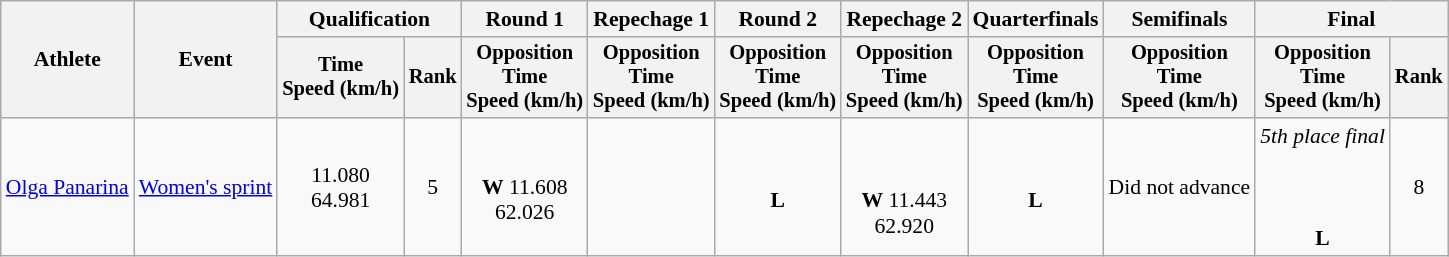<table class="wikitable" style="font-size:90%">
<tr>
<th rowspan="2">Athlete</th>
<th rowspan="2">Event</th>
<th colspan=2>Qualification</th>
<th>Round 1</th>
<th>Repechage 1</th>
<th>Round 2</th>
<th>Repechage 2</th>
<th>Quarterfinals</th>
<th>Semifinals</th>
<th colspan=2>Final</th>
</tr>
<tr style="font-size:95%">
<th>Time<br>Speed (km/h)</th>
<th>Rank</th>
<th>Opposition<br>Time<br>Speed (km/h)</th>
<th>Opposition<br>Time<br>Speed (km/h)</th>
<th>Opposition<br>Time<br>Speed (km/h)</th>
<th>Opposition<br>Time<br>Speed (km/h)</th>
<th>Opposition<br>Time<br>Speed (km/h)</th>
<th>Opposition<br>Time<br>Speed (km/h)</th>
<th>Opposition<br>Time<br>Speed (km/h)</th>
<th>Rank</th>
</tr>
<tr align=center>
<td align=left><a href='#'>Olga Panarina</a></td>
<td align=left><a href='#'>Women's sprint</a></td>
<td>11.080<br>64.981</td>
<td>5</td>
<td><br><strong>W</strong> 11.608<br>62.026</td>
<td></td>
<td><br><strong>L</strong></td>
<td><br><br><strong>W</strong> 11.443<br>62.920</td>
<td><br><strong>L</strong></td>
<td>Did not advance</td>
<td><em>5th place final</em><br><br><br><br><strong>L</strong></td>
<td>8</td>
</tr>
</table>
